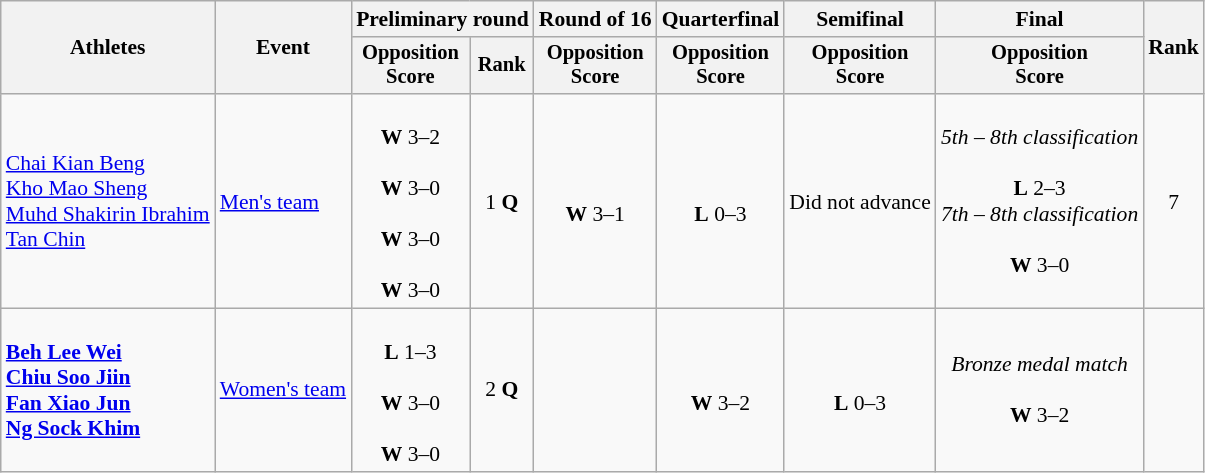<table class="wikitable" style="font-size:90%">
<tr>
<th rowspan=2>Athletes</th>
<th rowspan=2>Event</th>
<th colspan=2>Preliminary round</th>
<th>Round of 16</th>
<th>Quarterfinal</th>
<th>Semifinal</th>
<th>Final</th>
<th rowspan=2>Rank</th>
</tr>
<tr style="font-size:95%">
<th>Opposition<br>Score</th>
<th>Rank</th>
<th>Opposition<br>Score</th>
<th>Opposition<br>Score</th>
<th>Opposition<br>Score</th>
<th>Opposition<br>Score</th>
</tr>
<tr align=center>
<td align=left><a href='#'>Chai Kian Beng</a><br><a href='#'>Kho Mao Sheng</a><br><a href='#'>Muhd Shakirin Ibrahim</a><br><a href='#'>Tan Chin</a></td>
<td align=left><a href='#'>Men's team</a></td>
<td><br><strong>W</strong> 3–2<br><br><strong>W</strong> 3–0<br><br><strong>W</strong> 3–0<br><br><strong>W</strong> 3–0</td>
<td>1 <strong>Q</strong></td>
<td><br><strong>W</strong> 3–1</td>
<td><br><strong>L</strong> 0–3</td>
<td>Did not advance</td>
<td><em>5th – 8th classification</em><br><br><strong>L</strong> 2–3<br><em>7th – 8th classification</em><br><br><strong>W</strong> 3–0</td>
<td>7</td>
</tr>
<tr align=center>
<td align=left><strong><a href='#'>Beh Lee Wei</a><br><a href='#'>Chiu Soo Jiin</a><br><a href='#'>Fan Xiao Jun</a><br><a href='#'>Ng Sock Khim</a></strong></td>
<td align=left><a href='#'>Women's team</a></td>
<td><br><strong>L</strong> 1–3<br><br><strong>W</strong> 3–0<br><br><strong>W</strong> 3–0</td>
<td>2 <strong>Q</strong></td>
<td></td>
<td><br><strong>W</strong> 3–2</td>
<td><br><strong>L</strong> 0–3</td>
<td><em>Bronze medal match</em><br><br><strong>W</strong> 3–2</td>
<td></td>
</tr>
</table>
